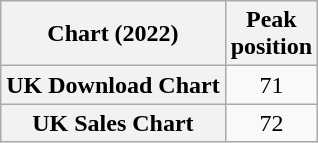<table class="wikitable sortable plainrowheaders" style="text-align:center">
<tr>
<th>Chart (2022)</th>
<th>Peak<br>position</th>
</tr>
<tr>
<th scope="row">UK Download Chart</th>
<td>71</td>
</tr>
<tr>
<th scope="row">UK Sales Chart</th>
<td>72</td>
</tr>
</table>
